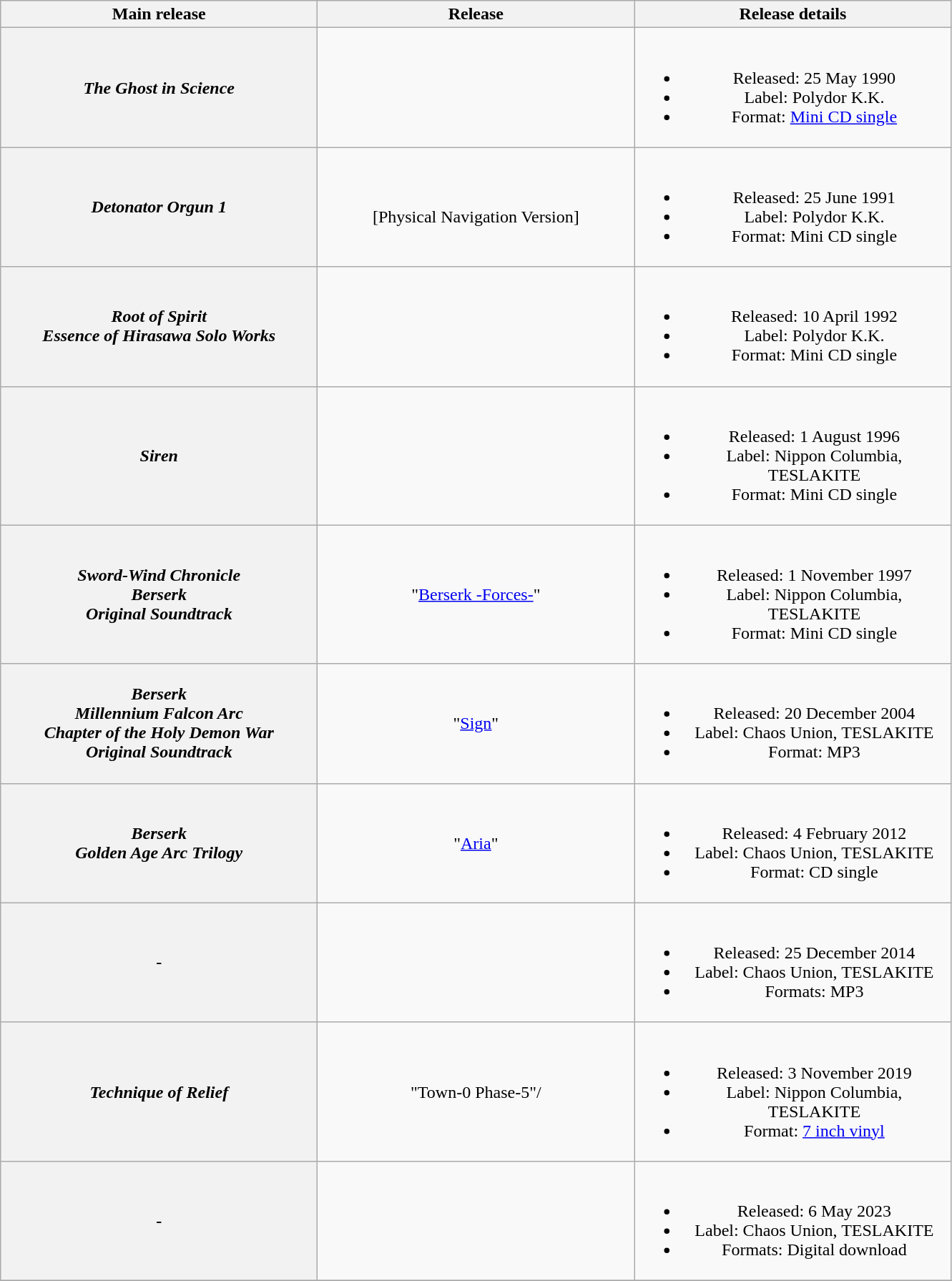<table class="wikitable plainrowheaders" style="text-align:center;">
<tr>
<th scope="col" style="width:18em;">Main release</th>
<th scope="col" style="width:18em;">Release</th>
<th scope="col" style="width:18em;">Release details</th>
</tr>
<tr>
<th scope="row"><em>The Ghost in Science</em></th>
<td></td>
<td><br><ul><li>Released: 25 May 1990</li><li>Label: Polydor K.K.</li><li>Format: <a href='#'>Mini CD single</a></li></ul></td>
</tr>
<tr>
<th scope="row"><em>Detonator Orgun 1</em></th>
<td><br>[Physical Navigation Version]</td>
<td><br><ul><li>Released: 25 June 1991</li><li>Label: Polydor K.K.</li><li>Format: Mini CD single</li></ul></td>
</tr>
<tr>
<th scope="row"><em>Root of Spirit<br>Essence of Hirasawa Solo Works</em></th>
<td></td>
<td><br><ul><li>Released: 10 April 1992</li><li>Label: Polydor K.K.</li><li>Format: Mini CD single</li></ul></td>
</tr>
<tr>
<th scope="row"><em>Siren</em></th>
<td></td>
<td><br><ul><li>Released: 1 August 1996</li><li>Label: Nippon Columbia, TESLAKITE</li><li>Format: Mini CD single</li></ul></td>
</tr>
<tr>
<th scope="row"><em>Sword-Wind Chronicle<br>Berserk<br>Original Soundtrack</em></th>
<td>"<a href='#'>Berserk -Forces-</a>"</td>
<td><br><ul><li>Released: 1 November 1997</li><li>Label: Nippon Columbia, TESLAKITE</li><li>Format: Mini CD single</li></ul></td>
</tr>
<tr>
<th scope="row"><em>Berserk<br>Millennium Falcon Arc<br>Chapter of the Holy Demon War<br>Original Soundtrack</em></th>
<td>"<a href='#'>Sign</a>"</td>
<td><br><ul><li>Released: 20 December 2004</li><li>Label: Chaos Union, TESLAKITE</li><li>Format: MP3</li></ul></td>
</tr>
<tr>
<th scope="row"><em>Berserk<br>Golden Age Arc Trilogy</em></th>
<td>"<a href='#'>Aria</a>"</td>
<td><br><ul><li>Released: 4 February 2012</li><li>Label: Chaos Union, TESLAKITE</li><li>Format: CD single</li></ul></td>
</tr>
<tr>
<th scope="row">-</th>
<td></td>
<td><br><ul><li>Released: 25 December 2014</li><li>Label: Chaos Union, TESLAKITE</li><li>Formats: MP3</li></ul></td>
</tr>
<tr>
<th scope="row"><em>Technique of Relief</em></th>
<td>"Town-0 Phase-5"/</td>
<td><br><ul><li>Released: 3 November 2019</li><li>Label: Nippon Columbia, TESLAKITE</li><li>Format: <a href='#'>7 inch vinyl</a></li></ul></td>
</tr>
<tr>
<th scope="row">-</th>
<td></td>
<td><br><ul><li>Released: 6 May 2023</li><li>Label: Chaos Union, TESLAKITE</li><li>Formats: Digital download</li></ul></td>
</tr>
<tr>
</tr>
</table>
